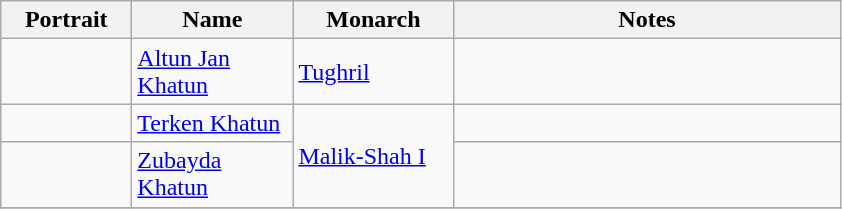<table class="wikitable">
<tr>
<th width="80pt">Portrait</th>
<th width="100pt">Name</th>
<th width="100pt">Monarch</th>
<th width="250pt">Notes</th>
</tr>
<tr>
<td></td>
<td><a href='#'>Altun Jan Khatun</a></td>
<td><a href='#'>Tughril</a></td>
<td></td>
</tr>
<tr>
<td></td>
<td><a href='#'>Terken Khatun</a></td>
<td rowspan="2"><a href='#'>Malik-Shah I</a></td>
<td></td>
</tr>
<tr>
<td></td>
<td><a href='#'>Zubayda Khatun</a></td>
<td></td>
</tr>
<tr>
</tr>
</table>
